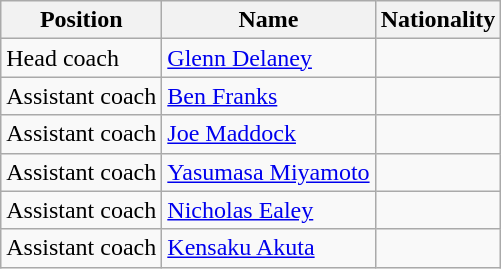<table class="wikitable">
<tr>
<th>Position</th>
<th>Name</th>
<th>Nationality</th>
</tr>
<tr>
<td>Head coach</td>
<td><a href='#'>Glenn Delaney</a></td>
<td></td>
</tr>
<tr>
<td>Assistant coach</td>
<td><a href='#'>Ben Franks</a></td>
<td></td>
</tr>
<tr>
<td>Assistant coach</td>
<td><a href='#'>Joe Maddock</a></td>
<td></td>
</tr>
<tr>
<td>Assistant coach</td>
<td><a href='#'>Yasumasa Miyamoto</a></td>
<td></td>
</tr>
<tr>
<td>Assistant coach</td>
<td><a href='#'>Nicholas Ealey</a></td>
<td></td>
</tr>
<tr>
<td>Assistant coach</td>
<td><a href='#'>Kensaku Akuta</a></td>
<td></td>
</tr>
</table>
